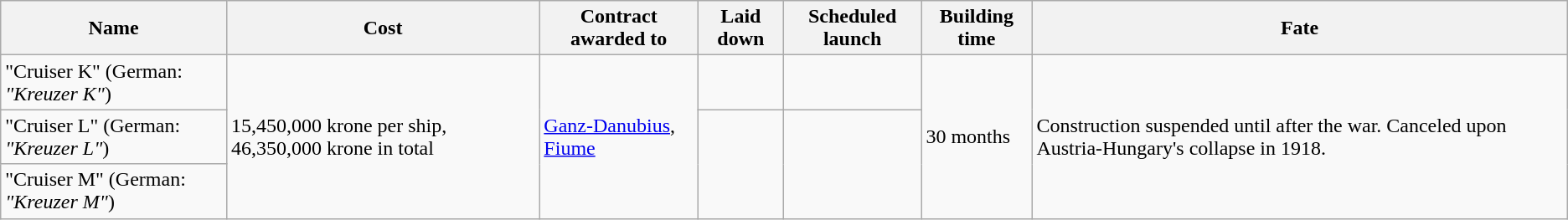<table class="wikitable">
<tr>
<th>Name</th>
<th>Cost</th>
<th>Contract awarded to</th>
<th>Laid down</th>
<th>Scheduled launch</th>
<th>Building time</th>
<th>Fate</th>
</tr>
<tr>
<td>"Cruiser K" (German: <em>"Kreuzer K"</em>)</td>
<td rowspan=3>15,450,000 krone per ship, 46,350,000 krone in total</td>
<td rowspan=3><a href='#'>Ganz-Danubius</a>, <a href='#'>Fiume</a></td>
<td></td>
<td></td>
<td rowspan=3>30 months</td>
<td rowspan=3>Construction suspended until after the war. Canceled upon Austria-Hungary's collapse in 1918.</td>
</tr>
<tr>
<td>"Cruiser L" (German: <em>"Kreuzer L"</em>)</td>
<td rowspan=2></td>
<td rowspan=2></td>
</tr>
<tr>
<td>"Cruiser M" (German: <em>"Kreuzer M"</em>)</td>
</tr>
</table>
